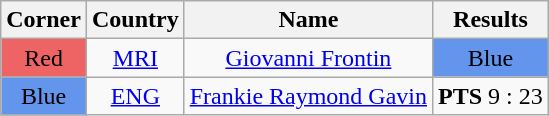<table class="wikitable" style="text-align:center">
<tr>
<th>Corner</th>
<th>Country</th>
<th>Name</th>
<th>Results</th>
</tr>
<tr>
<td bgcolor="#EE6363">Red</td>
<td><a href='#'>MRI</a></td>
<td><a href='#'>Giovanni Frontin</a></td>
<td bgcolor="#6495ED">Blue</td>
</tr>
<tr>
<td bgcolor="#6495ED">Blue</td>
<td><a href='#'>ENG</a></td>
<td><a href='#'>Frankie Raymond Gavin</a></td>
<td><strong>PTS</strong> 9 : 23</td>
</tr>
</table>
